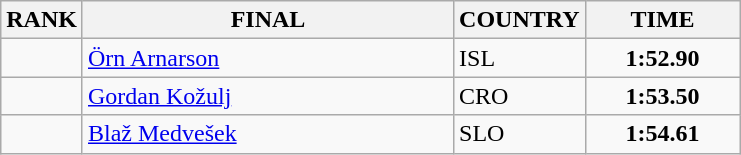<table class="wikitable">
<tr>
<th>RANK</th>
<th align="left" style="width: 15em">FINAL</th>
<th>COUNTRY</th>
<th style="width: 6em">TIME</th>
</tr>
<tr>
<td align="center"></td>
<td><a href='#'>Örn Arnarson</a></td>
<td> ISL</td>
<td align="center"><strong>1:52.90</strong></td>
</tr>
<tr>
<td align="center"></td>
<td><a href='#'>Gordan Kožulj</a></td>
<td> CRO</td>
<td align="center"><strong>1:53.50</strong></td>
</tr>
<tr>
<td align="center"></td>
<td><a href='#'>Blaž Medvešek</a></td>
<td> SLO</td>
<td align="center"><strong>1:54.61</strong></td>
</tr>
</table>
